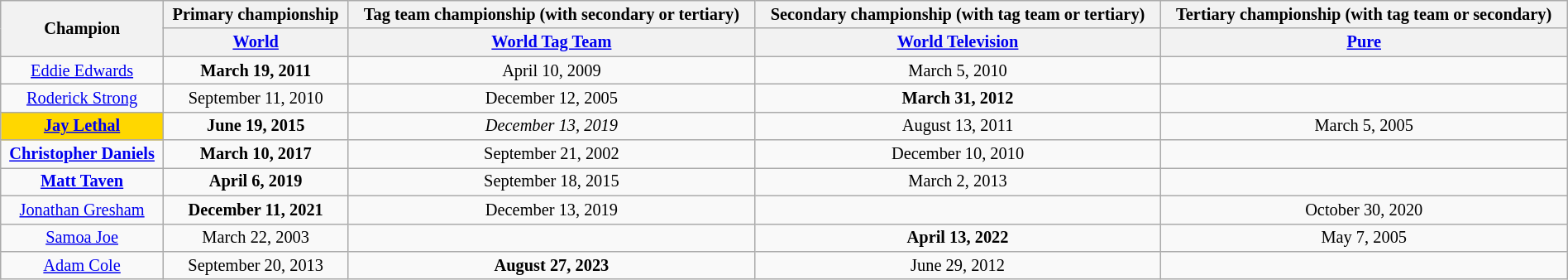<table class="wikitable" style="font-size:85%; text-align:center; width:100%;">
<tr>
<th rowspan=2>Champion</th>
<th>Primary championship</th>
<th>Tag team championship (with secondary or tertiary)</th>
<th>Secondary championship (with tag team or tertiary)</th>
<th>Tertiary championship (with tag team or secondary)</th>
</tr>
<tr>
<th><a href='#'>World</a></th>
<th><a href='#'>World Tag Team</a></th>
<th><a href='#'>World Television</a></th>
<th><a href='#'>Pure</a><br></th>
</tr>
<tr>
<td><a href='#'>Eddie Edwards</a></td>
<td><strong>March 19, 2011</strong></td>
<td>April 10, 2009<br></td>
<td>March 5, 2010</td>
<td></td>
</tr>
<tr>
<td><a href='#'>Roderick Strong</a></td>
<td>September 11, 2010</td>
<td>December 12, 2005<br></td>
<td><strong>March 31, 2012</strong></td>
<td></td>
</tr>
<tr>
<td style="background:gold"><strong><a href='#'>Jay Lethal</a></strong></td>
<td><strong>June 19, 2015</strong></td>
<td><em>December 13, 2019</em><br></td>
<td>August 13, 2011</td>
<td>March 5, 2005</td>
</tr>
<tr>
<td><strong><a href='#'>Christopher Daniels</a></strong></td>
<td><strong>March 10, 2017</strong></td>
<td>September 21, 2002<br></td>
<td>December 10, 2010</td>
<td></td>
</tr>
<tr>
<td><strong><a href='#'>Matt Taven</a></strong></td>
<td><strong>April 6, 2019</strong></td>
<td>September 18, 2015<br></td>
<td>March 2, 2013</td>
<td></td>
</tr>
<tr>
<td><a href='#'>Jonathan Gresham</a></td>
<td><strong>December 11, 2021</strong></td>
<td>December 13, 2019<br></td>
<td></td>
<td>October 30, 2020</td>
</tr>
<tr>
<td><a href='#'>Samoa Joe</a></td>
<td>March 22, 2003</td>
<td></td>
<td><strong>April 13, 2022</strong></td>
<td>May 7, 2005</td>
</tr>
<tr>
<td><a href='#'>Adam Cole</a></td>
<td>September 20, 2013</td>
<td><strong>August 27, 2023</strong><br></td>
<td>June 29, 2012</td>
<td></td>
</tr>
</table>
